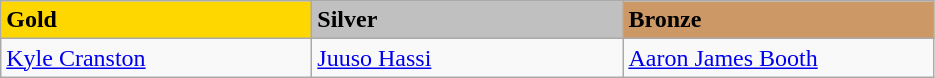<table class="wikitable" style="text-align:left">
<tr>
<td width="200" bgcolor="gold"><strong>Gold</strong></td>
<td width="200" bgcolor="silver"><strong>Silver</strong></td>
<td width="200" bgcolor="CC9966"><strong>Bronze</strong></td>
</tr>
<tr>
<td><a href='#'>Kyle Cranston</a><br></td>
<td><a href='#'>Juuso Hassi</a><br></td>
<td><a href='#'>Aaron James Booth</a><br></td>
</tr>
</table>
